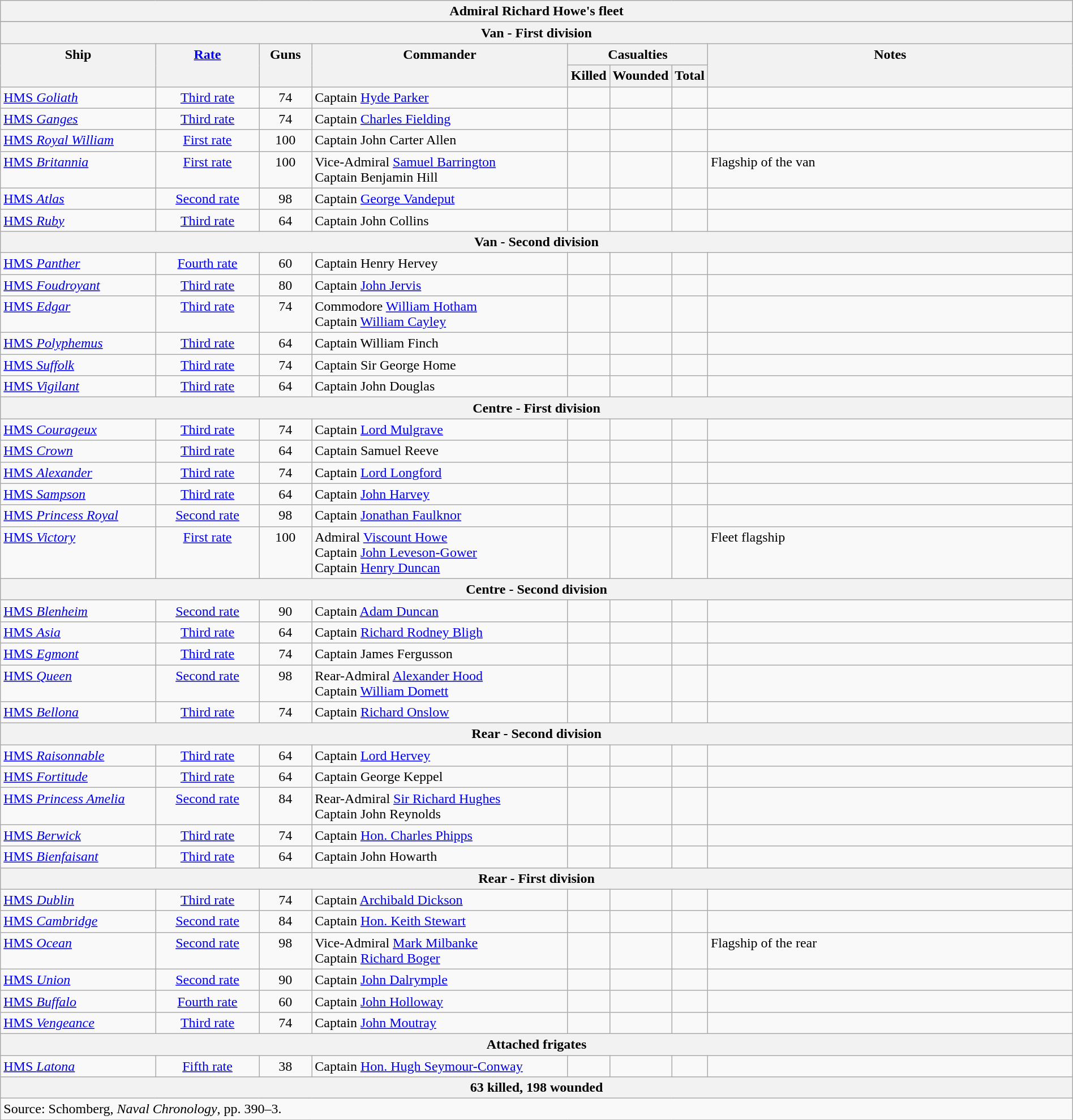<table class="wikitable" width=100%>
<tr valign="top">
<th colspan="8" bgcolor="white">Admiral Richard Howe's fleet</th>
</tr>
<tr valign="top">
</tr>
<tr valign="top">
<th colspan="8" bgcolor="white">Van - First division</th>
</tr>
<tr valign="top">
<th width=15%; align= center rowspan=2>Ship</th>
<th width=10%; align= center rowspan=2><a href='#'>Rate</a></th>
<th width=5%; align= center rowspan=2>Guns</th>
<th width=25%; align= center rowspan=2>Commander</th>
<th width=9%; align= center colspan=3>Casualties</th>
<th width=36%; align= center rowspan=2>Notes</th>
</tr>
<tr valign="top">
<th width=3%; align= center>Killed</th>
<th width=3%; align= center>Wounded</th>
<th width=3%; align= center>Total</th>
</tr>
<tr valign="top">
<td align= left><a href='#'>HMS <em>Goliath</em></a></td>
<td align= center><a href='#'>Third rate</a></td>
<td align= center>74</td>
<td align= left>Captain <a href='#'>Hyde Parker</a></td>
<td align= right></td>
<td align= right></td>
<td align= right></td>
<td align= left></td>
</tr>
<tr valign="top">
<td align= left><a href='#'>HMS <em>Ganges</em></a></td>
<td align= center><a href='#'>Third rate</a></td>
<td align= center>74</td>
<td align= left>Captain <a href='#'>Charles Fielding</a></td>
<td align= right></td>
<td align= right></td>
<td align= right></td>
<td align= left></td>
</tr>
<tr valign="top">
<td align= left><a href='#'>HMS <em>Royal William</em></a></td>
<td align= center><a href='#'>First rate</a></td>
<td align= center>100</td>
<td align= left>Captain John Carter Allen</td>
<td align= right></td>
<td align= right></td>
<td align= right></td>
<td align= left></td>
</tr>
<tr valign="top">
<td align= left><a href='#'>HMS <em>Britannia</em></a></td>
<td align= center><a href='#'>First rate</a></td>
<td align= center>100</td>
<td align= left>Vice-Admiral <a href='#'>Samuel Barrington</a><br>Captain Benjamin Hill</td>
<td align= right></td>
<td align= right></td>
<td align= right></td>
<td align= left>Flagship of the van</td>
</tr>
<tr valign="top">
<td align= left><a href='#'>HMS <em>Atlas</em></a></td>
<td align= center><a href='#'>Second rate</a></td>
<td align= center>98</td>
<td align= left>Captain <a href='#'>George Vandeput</a></td>
<td align= right></td>
<td align= right></td>
<td align= right></td>
<td align= left></td>
</tr>
<tr valign="top">
<td align= left><a href='#'>HMS <em>Ruby</em></a></td>
<td align= center><a href='#'>Third rate</a></td>
<td align= center>64</td>
<td align= left>Captain John Collins</td>
<td align= right></td>
<td align= right></td>
<td align= right></td>
<td align= left></td>
</tr>
<tr valign="top">
<th colspan="8" bgcolor="white">Van - Second division</th>
</tr>
<tr valign="top">
<td align= left><a href='#'>HMS <em>Panther</em></a></td>
<td align= center><a href='#'>Fourth rate</a></td>
<td align= center>60</td>
<td align= left>Captain Henry Hervey</td>
<td align= right></td>
<td align= right></td>
<td align= right></td>
<td align= left></td>
</tr>
<tr valign="top">
<td align= left><a href='#'>HMS <em>Foudroyant</em></a></td>
<td align= center><a href='#'>Third rate</a></td>
<td align= center>80</td>
<td align= left>Captain <a href='#'>John Jervis</a></td>
<td align= right></td>
<td align= right></td>
<td align= right></td>
<td align= left></td>
</tr>
<tr valign="top">
<td align= left><a href='#'>HMS <em>Edgar</em></a></td>
<td align= center><a href='#'>Third rate</a></td>
<td align= center>74</td>
<td align= left>Commodore <a href='#'>William Hotham</a><br>Captain <a href='#'>William Cayley</a></td>
<td align= right></td>
<td align= right></td>
<td align= right></td>
<td align= left></td>
</tr>
<tr valign="top">
<td align= left><a href='#'>HMS <em>Polyphemus</em></a></td>
<td align= center><a href='#'>Third rate</a></td>
<td align= center>64</td>
<td align= left>Captain William Finch</td>
<td align= right></td>
<td align= right></td>
<td align= right></td>
<td align= left></td>
</tr>
<tr valign="top">
<td align= left><a href='#'>HMS <em>Suffolk</em></a></td>
<td align= center><a href='#'>Third rate</a></td>
<td align= center>74</td>
<td align= left>Captain Sir George Home</td>
<td align= right></td>
<td align= right></td>
<td align= right></td>
<td align= left></td>
</tr>
<tr valign="top">
<td align= left><a href='#'>HMS <em>Vigilant</em></a></td>
<td align= center><a href='#'>Third rate</a></td>
<td align= center>64</td>
<td align= left>Captain John Douglas</td>
<td align= right></td>
<td align= right></td>
<td align= right></td>
<td align= left></td>
</tr>
<tr valign="top">
<th colspan="8" bgcolor="white">Centre - First division</th>
</tr>
<tr valign="top">
<td align= left><a href='#'>HMS <em>Courageux</em></a></td>
<td align= center><a href='#'>Third rate</a></td>
<td align= center>74</td>
<td align= left>Captain <a href='#'>Lord Mulgrave</a></td>
<td align= right></td>
<td align= right></td>
<td align= right></td>
<td align= left></td>
</tr>
<tr valign="top">
<td align= left><a href='#'>HMS <em>Crown</em></a></td>
<td align= center><a href='#'>Third rate</a></td>
<td align= center>64</td>
<td align= left>Captain Samuel Reeve</td>
<td align= right></td>
<td align= right></td>
<td align= right></td>
<td align= left></td>
</tr>
<tr valign="top">
<td align= left><a href='#'>HMS <em>Alexander</em></a></td>
<td align= center><a href='#'>Third rate</a></td>
<td align= center>74</td>
<td align= left>Captain <a href='#'>Lord Longford</a></td>
<td align= right></td>
<td align= right></td>
<td align= right></td>
<td align= left></td>
</tr>
<tr valign="top">
<td align= left><a href='#'>HMS <em>Sampson</em></a></td>
<td align= center><a href='#'>Third rate</a></td>
<td align= center>64</td>
<td align= left>Captain <a href='#'>John Harvey</a></td>
<td align= right></td>
<td align= right></td>
<td align= right></td>
<td align= left></td>
</tr>
<tr valign="top">
<td align= left><a href='#'>HMS <em>Princess Royal</em></a></td>
<td align= center><a href='#'>Second rate</a></td>
<td align= center>98</td>
<td align= left>Captain <a href='#'>Jonathan Faulknor</a></td>
<td align= right></td>
<td align= right></td>
<td align= right></td>
<td align= left></td>
</tr>
<tr valign="top">
<td align= left><a href='#'>HMS <em>Victory</em></a></td>
<td align= center><a href='#'>First rate</a></td>
<td align= center>100</td>
<td align= left>Admiral <a href='#'>Viscount Howe</a><br>Captain <a href='#'>John Leveson-Gower</a><br>Captain <a href='#'>Henry Duncan</a></td>
<td align= right></td>
<td align= right></td>
<td align= right></td>
<td align= left>Fleet flagship</td>
</tr>
<tr valign="top">
<th colspan="8" bgcolor="white">Centre - Second division</th>
</tr>
<tr valign="top">
<td align= left><a href='#'>HMS <em>Blenheim</em></a></td>
<td align= center><a href='#'>Second rate</a></td>
<td align= center>90</td>
<td align= left>Captain <a href='#'>Adam Duncan</a></td>
<td align= right></td>
<td align= right></td>
<td align= right></td>
<td align= left></td>
</tr>
<tr valign="top">
<td align= left><a href='#'>HMS <em>Asia</em></a></td>
<td align= center><a href='#'>Third rate</a></td>
<td align= center>64</td>
<td align= left>Captain <a href='#'>Richard Rodney Bligh</a></td>
<td align= right></td>
<td align= right></td>
<td align= right></td>
<td align= left></td>
</tr>
<tr valign="top">
<td align= left><a href='#'>HMS <em>Egmont</em></a></td>
<td align= center><a href='#'>Third rate</a></td>
<td align= center>74</td>
<td align= left>Captain James Fergusson</td>
<td align= right></td>
<td align= right></td>
<td align= right></td>
<td align= left></td>
</tr>
<tr valign="top">
<td align= left><a href='#'>HMS <em>Queen</em></a></td>
<td align= center><a href='#'>Second rate</a></td>
<td align= center>98</td>
<td align= left>Rear-Admiral <a href='#'>Alexander Hood</a><br>Captain <a href='#'>William Domett</a></td>
<td align= right></td>
<td align= right></td>
<td align= right></td>
<td align= left></td>
</tr>
<tr valign="top">
<td align= left><a href='#'>HMS <em>Bellona</em></a></td>
<td align= center><a href='#'>Third rate</a></td>
<td align= center>74</td>
<td align= left>Captain <a href='#'>Richard Onslow</a></td>
<td align= right></td>
<td align= right></td>
<td align= right></td>
<td align= left></td>
</tr>
<tr valign="top"|-valign="top">
<th colspan="8" bgcolor="white">Rear - Second division</th>
</tr>
<tr valign="top">
<td align= left><a href='#'>HMS <em>Raisonnable</em></a></td>
<td align= center><a href='#'>Third rate</a></td>
<td align= center>64</td>
<td align= left>Captain <a href='#'>Lord Hervey</a></td>
<td align= right></td>
<td align= right></td>
<td align= right></td>
<td align= left></td>
</tr>
<tr valign="top">
<td align= left><a href='#'>HMS <em>Fortitude</em></a></td>
<td align= center><a href='#'>Third rate</a></td>
<td align= center>64</td>
<td align= left>Captain George Keppel</td>
<td align= right></td>
<td align= right></td>
<td align= right></td>
<td align= left></td>
</tr>
<tr valign="top">
<td align= left><a href='#'>HMS <em>Princess Amelia</em></a></td>
<td align= center><a href='#'>Second rate</a></td>
<td align= center>84</td>
<td align= left>Rear-Admiral <a href='#'>Sir Richard Hughes</a><br>Captain John Reynolds</td>
<td align= right></td>
<td align= right></td>
<td align= right></td>
<td align= left></td>
</tr>
<tr valign="top">
<td align= left><a href='#'>HMS <em>Berwick</em></a></td>
<td align= center><a href='#'>Third rate</a></td>
<td align= center>74</td>
<td align= left>Captain <a href='#'>Hon. Charles Phipps</a></td>
<td align= right></td>
<td align= right></td>
<td align= right></td>
<td align= left></td>
</tr>
<tr valign="top">
<td align= left><a href='#'>HMS <em>Bienfaisant</em></a></td>
<td align= center><a href='#'>Third rate</a></td>
<td align= center>64</td>
<td align= left>Captain John Howarth</td>
<td align= right></td>
<td align= right></td>
<td align= right></td>
<td align= left></td>
</tr>
<tr valign="top"|-valign="top">
<th colspan="8" bgcolor="white">Rear - First division</th>
</tr>
<tr valign="top"|-valign="top">
<td align= left><a href='#'>HMS <em>Dublin</em></a></td>
<td align= center><a href='#'>Third rate</a></td>
<td align= center>74</td>
<td align= left>Captain <a href='#'>Archibald Dickson</a></td>
<td align= right></td>
<td align= right></td>
<td align= right></td>
<td align= left></td>
</tr>
<tr valign="top"|-valign="top">
<td align= left><a href='#'>HMS <em>Cambridge</em></a></td>
<td align= center><a href='#'>Second rate</a></td>
<td align= center>84</td>
<td align= left>Captain <a href='#'>Hon. Keith Stewart</a></td>
<td align= right></td>
<td align= right></td>
<td align= right></td>
<td align= left></td>
</tr>
<tr valign="top"|-valign="top">
<td align= left><a href='#'>HMS <em>Ocean</em></a></td>
<td align= center><a href='#'>Second rate</a></td>
<td align= center>98</td>
<td align= left>Vice-Admiral <a href='#'>Mark Milbanke</a><br>Captain <a href='#'>Richard Boger</a></td>
<td align= right></td>
<td align= right></td>
<td align= right></td>
<td align= left>Flagship of the rear</td>
</tr>
<tr valign="top"|-valign="top">
<td align= left><a href='#'>HMS <em>Union</em></a></td>
<td align= center><a href='#'>Second rate</a></td>
<td align= center>90</td>
<td align= left>Captain <a href='#'>John Dalrymple</a></td>
<td align= right></td>
<td align= right></td>
<td align= right></td>
<td align= left></td>
</tr>
<tr valign="top"|-valign="top">
<td align= left><a href='#'>HMS <em>Buffalo</em></a></td>
<td align= center><a href='#'>Fourth rate</a></td>
<td align= center>60</td>
<td align= left>Captain <a href='#'>John Holloway</a></td>
<td align= right></td>
<td align= right></td>
<td align= right></td>
<td align= left></td>
</tr>
<tr valign="top"|-valign="top">
<td align= left><a href='#'>HMS <em>Vengeance</em></a></td>
<td align= center><a href='#'>Third rate</a></td>
<td align= center>74</td>
<td align= left>Captain <a href='#'>John Moutray</a></td>
<td align= right></td>
<td align= right></td>
<td align= right></td>
<td align= left></td>
</tr>
<tr valign="top"|-valign="top">
<th colspan="8" bgcolor="white">Attached frigates</th>
</tr>
<tr valign="top"|-valign="top">
<td align= left><a href='#'>HMS <em>Latona</em></a></td>
<td align= center><a href='#'>Fifth rate</a></td>
<td align= center>38</td>
<td align= left>Captain <a href='#'>Hon. Hugh Seymour-Conway</a></td>
<td align= right></td>
<td align= right></td>
<td align= right></td>
<td align= left></td>
</tr>
<tr valign="top">
<th colspan="9" bgcolor="white">63 killed, 198 wounded</th>
</tr>
<tr valign="top">
<td colspan="9" align="left">Source: Schomberg, <em>Naval Chronology</em>, pp. 390–3.</td>
</tr>
<tr>
</tr>
</table>
